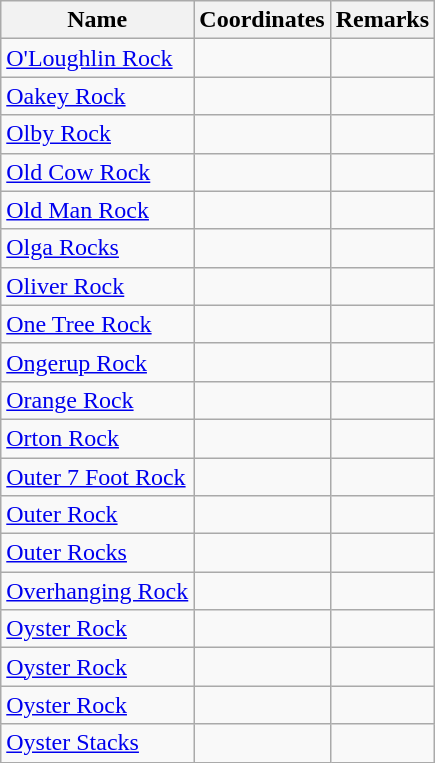<table class="wikitable">
<tr>
<th>Name</th>
<th>Coordinates</th>
<th>Remarks</th>
</tr>
<tr>
<td><a href='#'>O'Loughlin Rock</a></td>
<td></td>
<td></td>
</tr>
<tr>
<td><a href='#'>Oakey Rock</a></td>
<td></td>
<td></td>
</tr>
<tr>
<td><a href='#'>Olby Rock</a></td>
<td></td>
<td></td>
</tr>
<tr>
<td><a href='#'>Old Cow Rock</a></td>
<td></td>
<td></td>
</tr>
<tr>
<td><a href='#'>Old Man Rock</a></td>
<td></td>
<td></td>
</tr>
<tr>
<td><a href='#'>Olga Rocks</a></td>
<td></td>
<td></td>
</tr>
<tr>
<td><a href='#'>Oliver Rock</a></td>
<td></td>
<td></td>
</tr>
<tr>
<td><a href='#'>One Tree Rock</a></td>
<td></td>
<td></td>
</tr>
<tr>
<td><a href='#'>Ongerup Rock</a></td>
<td></td>
<td></td>
</tr>
<tr>
<td><a href='#'>Orange Rock</a></td>
<td></td>
<td></td>
</tr>
<tr>
<td><a href='#'>Orton Rock</a></td>
<td></td>
<td></td>
</tr>
<tr>
<td><a href='#'>Outer 7 Foot Rock</a></td>
<td></td>
<td></td>
</tr>
<tr>
<td><a href='#'>Outer Rock</a></td>
<td></td>
<td></td>
</tr>
<tr>
<td><a href='#'>Outer Rocks</a></td>
<td></td>
<td></td>
</tr>
<tr>
<td><a href='#'>Overhanging Rock</a></td>
<td></td>
<td></td>
</tr>
<tr>
<td><a href='#'>Oyster Rock</a></td>
<td></td>
<td></td>
</tr>
<tr>
<td><a href='#'>Oyster Rock</a></td>
<td></td>
<td></td>
</tr>
<tr>
<td><a href='#'>Oyster Rock</a></td>
<td></td>
<td></td>
</tr>
<tr>
<td><a href='#'>Oyster Stacks</a></td>
<td></td>
<td></td>
</tr>
</table>
